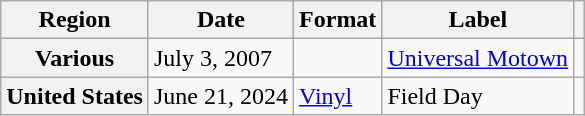<table class="wikitable plainrowheaders">
<tr>
<th scope="col">Region</th>
<th scope="col">Date</th>
<th scope="col">Format</th>
<th scope="col">Label</th>
<th scope="col"></th>
</tr>
<tr>
<th scope="row">Various</th>
<td>July 3, 2007</td>
<td></td>
<td><a href='#'>Universal Motown</a></td>
<td align="center"></td>
</tr>
<tr>
<th scope="row">United States</th>
<td>June 21, 2024</td>
<td><a href='#'>Vinyl</a></td>
<td>Field Day</td>
<td align="center"></td>
</tr>
</table>
